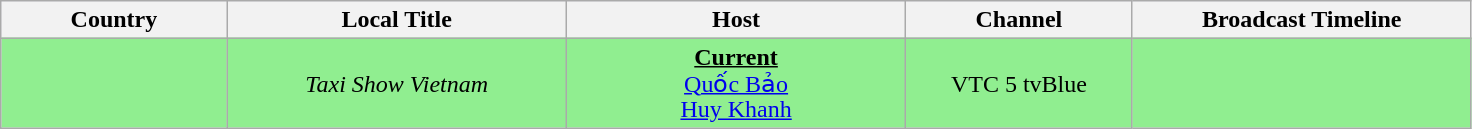<table class="wikitable" style="text-align:center;  line-height:17.5px; background:#F8F8FF;">
<tr>
<th width="10%">Country</th>
<th width="15%">Local Title</th>
<th width="15%">Host</th>
<th width="10%">Channel</th>
<th width="15%">Broadcast Timeline</th>
</tr>
<tr bgcolor="#90EE90">
<td></td>
<td><em>Taxi Show Vietnam</em></td>
<td valign="top"><u><strong>Current</strong></u><br><a href='#'>Quốc Bảo</a> <br><a href='#'>Huy Khanh</a> </td>
<td>VTC 5 tvBlue</td>
<td></td>
</tr>
</table>
